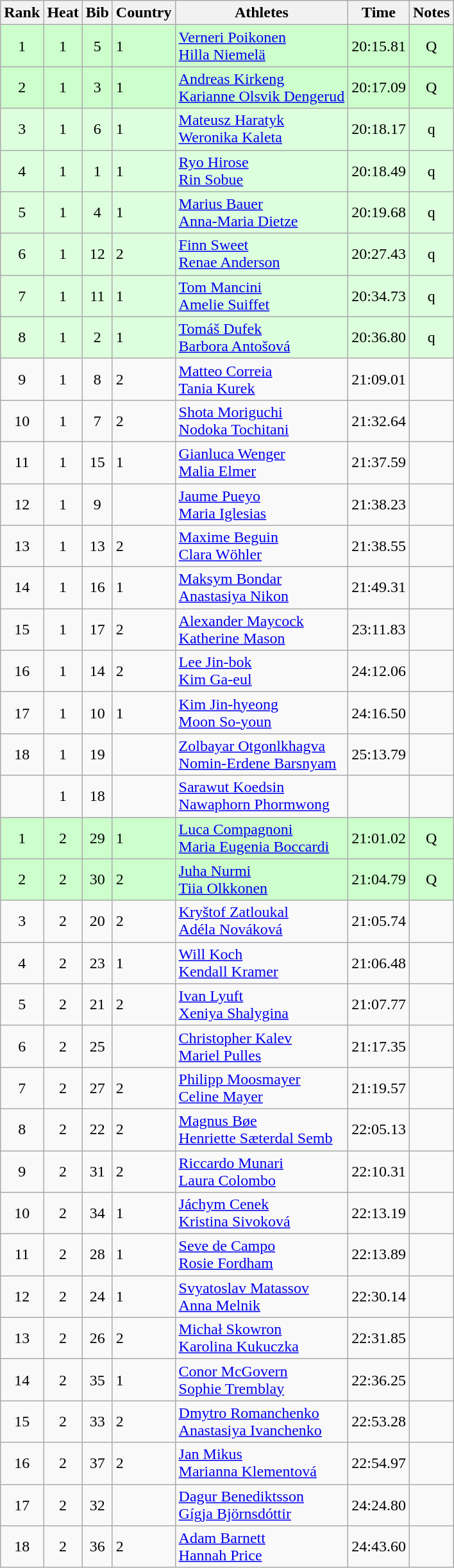<table class="wikitable sortable" style="text-align:center">
<tr>
<th>Rank</th>
<th>Heat</th>
<th>Bib</th>
<th>Country</th>
<th>Athletes</th>
<th>Time</th>
<th>Notes</th>
</tr>
<tr bgcolor=ccffcc>
<td>1</td>
<td>1</td>
<td>5</td>
<td align=left> 1</td>
<td align=left><a href='#'>Verneri Poikonen</a><br><a href='#'>Hilla Niemelä</a></td>
<td>20:15.81</td>
<td>Q</td>
</tr>
<tr bgcolor=ccffcc>
<td>2</td>
<td>1</td>
<td>3</td>
<td align=left> 1</td>
<td align=left><a href='#'>Andreas Kirkeng</a><br><a href='#'>Karianne Olsvik Dengerud</a></td>
<td>20:17.09</td>
<td>Q</td>
</tr>
<tr bgcolor=ddffdd>
<td>3</td>
<td>1</td>
<td>6</td>
<td align=left> 1</td>
<td align=left><a href='#'>Mateusz Haratyk</a><br><a href='#'>Weronika Kaleta</a></td>
<td>20:18.17</td>
<td>q</td>
</tr>
<tr bgcolor=ddffdd>
<td>4</td>
<td>1</td>
<td>1</td>
<td align=left> 1</td>
<td align=left><a href='#'>Ryo Hirose</a><br><a href='#'>Rin Sobue</a></td>
<td>20:18.49</td>
<td>q</td>
</tr>
<tr bgcolor=ddffdd>
<td>5</td>
<td>1</td>
<td>4</td>
<td align=left> 1</td>
<td align=left><a href='#'>Marius Bauer</a><br><a href='#'>Anna-Maria Dietze</a></td>
<td>20:19.68</td>
<td>q</td>
</tr>
<tr bgcolor=ddffdd>
<td>6</td>
<td>1</td>
<td>12</td>
<td align=left> 2</td>
<td align=left><a href='#'>Finn Sweet</a><br><a href='#'>Renae Anderson</a></td>
<td>20:27.43</td>
<td>q</td>
</tr>
<tr bgcolor=ddffdd>
<td>7</td>
<td>1</td>
<td>11</td>
<td align=left> 1</td>
<td align=left><a href='#'>Tom Mancini</a><br><a href='#'>Amelie Suiffet</a></td>
<td>20:34.73</td>
<td>q</td>
</tr>
<tr bgcolor=ddffdd>
<td>8</td>
<td>1</td>
<td>2</td>
<td align=left> 1</td>
<td align=left><a href='#'>Tomáš Dufek</a><br><a href='#'>Barbora Antošová</a></td>
<td>20:36.80</td>
<td>q</td>
</tr>
<tr>
<td>9</td>
<td>1</td>
<td>8</td>
<td align=left> 2</td>
<td align=left><a href='#'>Matteo Correia</a><br><a href='#'>Tania Kurek</a></td>
<td>21:09.01</td>
<td></td>
</tr>
<tr>
<td>10</td>
<td>1</td>
<td>7</td>
<td align=left> 2</td>
<td align=left><a href='#'>Shota Moriguchi</a><br><a href='#'>Nodoka Tochitani</a></td>
<td>21:32.64</td>
<td></td>
</tr>
<tr>
<td>11</td>
<td>1</td>
<td>15</td>
<td align=left> 1</td>
<td align=left><a href='#'>Gianluca Wenger</a><br><a href='#'>Malia Elmer</a></td>
<td>21:37.59</td>
<td></td>
</tr>
<tr>
<td>12</td>
<td>1</td>
<td>9</td>
<td align=left></td>
<td align=left><a href='#'>Jaume Pueyo</a><br><a href='#'>Maria Iglesias</a></td>
<td>21:38.23</td>
<td></td>
</tr>
<tr>
<td>13</td>
<td>1</td>
<td>13</td>
<td align=left> 2</td>
<td align=left><a href='#'>Maxime Beguin</a><br><a href='#'>Clara Wöhler</a></td>
<td>21:38.55</td>
<td></td>
</tr>
<tr>
<td>14</td>
<td>1</td>
<td>16</td>
<td align=left> 1</td>
<td align=left><a href='#'>Maksym Bondar</a><br><a href='#'>Anastasiya Nikon</a></td>
<td>21:49.31</td>
<td></td>
</tr>
<tr>
<td>15</td>
<td>1</td>
<td>17</td>
<td align=left> 2</td>
<td align=left><a href='#'>Alexander Maycock</a><br><a href='#'>Katherine Mason</a></td>
<td>23:11.83</td>
<td></td>
</tr>
<tr>
<td>16</td>
<td>1</td>
<td>14</td>
<td align=left> 2</td>
<td align=left><a href='#'>Lee Jin-bok</a><br><a href='#'>Kim Ga-eul</a></td>
<td>24:12.06</td>
<td></td>
</tr>
<tr>
<td>17</td>
<td>1</td>
<td>10</td>
<td align=left> 1</td>
<td align=left><a href='#'>Kim Jin-hyeong</a><br><a href='#'>Moon So-youn</a></td>
<td>24:16.50</td>
<td></td>
</tr>
<tr>
<td>18</td>
<td>1</td>
<td>19</td>
<td align=left></td>
<td align=left><a href='#'>Zolbayar Otgonlkhagva</a><br><a href='#'>Nomin-Erdene Barsnyam</a></td>
<td>25:13.79</td>
<td></td>
</tr>
<tr>
<td></td>
<td>1</td>
<td>18</td>
<td align=left></td>
<td align=left><a href='#'>Sarawut Koedsin</a><br><a href='#'>Nawaphorn Phormwong</a></td>
<td></td>
<td></td>
</tr>
<tr bgcolor=ccffcc>
<td>1</td>
<td>2</td>
<td>29</td>
<td align=left> 1</td>
<td align=left><a href='#'>Luca Compagnoni</a><br><a href='#'>Maria Eugenia Boccardi</a></td>
<td>21:01.02</td>
<td>Q</td>
</tr>
<tr bgcolor=ccffcc>
<td>2</td>
<td>2</td>
<td>30</td>
<td align=left> 2</td>
<td align=left><a href='#'>Juha Nurmi</a><br><a href='#'>Tiia Olkkonen</a></td>
<td>21:04.79</td>
<td>Q</td>
</tr>
<tr>
<td>3</td>
<td>2</td>
<td>20</td>
<td align=left> 2</td>
<td align=left><a href='#'>Kryštof Zatloukal</a><br><a href='#'>Adéla Nováková</a></td>
<td>21:05.74</td>
<td></td>
</tr>
<tr>
<td>4</td>
<td>2</td>
<td>23</td>
<td align=left> 1</td>
<td align=left><a href='#'>Will Koch</a><br><a href='#'>Kendall Kramer</a></td>
<td>21:06.48</td>
<td></td>
</tr>
<tr>
<td>5</td>
<td>2</td>
<td>21</td>
<td align=left> 2</td>
<td align=left><a href='#'>Ivan Lyuft</a><br><a href='#'>Xeniya Shalygina</a></td>
<td>21:07.77</td>
<td></td>
</tr>
<tr>
<td>6</td>
<td>2</td>
<td>25</td>
<td align=left></td>
<td align=left><a href='#'>Christopher Kalev</a><br><a href='#'>Mariel Pulles</a></td>
<td>21:17.35</td>
<td></td>
</tr>
<tr>
<td>7</td>
<td>2</td>
<td>27</td>
<td align=left> 2</td>
<td align=left><a href='#'>Philipp Moosmayer</a><br><a href='#'>Celine Mayer</a></td>
<td>21:19.57</td>
<td></td>
</tr>
<tr>
<td>8</td>
<td>2</td>
<td>22</td>
<td align=left> 2</td>
<td align=left><a href='#'>Magnus Bøe</a><br><a href='#'>Henriette Sæterdal Semb</a></td>
<td>22:05.13</td>
<td></td>
</tr>
<tr>
<td>9</td>
<td>2</td>
<td>31</td>
<td align=left> 2</td>
<td align=left><a href='#'>Riccardo Munari</a><br><a href='#'>Laura Colombo</a></td>
<td>22:10.31</td>
<td></td>
</tr>
<tr>
<td>10</td>
<td>2</td>
<td>34</td>
<td align=left> 1</td>
<td align=left><a href='#'>Jáchym Cenek</a><br><a href='#'>Kristina Sivoková</a></td>
<td>22:13.19</td>
<td></td>
</tr>
<tr>
<td>11</td>
<td>2</td>
<td>28</td>
<td align=left> 1</td>
<td align=left><a href='#'>Seve de Campo</a><br><a href='#'>Rosie Fordham</a></td>
<td>22:13.89</td>
<td></td>
</tr>
<tr>
<td>12</td>
<td>2</td>
<td>24</td>
<td align=left> 1</td>
<td align=left><a href='#'>Svyatoslav Matassov</a><br><a href='#'>Anna Melnik</a></td>
<td>22:30.14</td>
<td></td>
</tr>
<tr>
<td>13</td>
<td>2</td>
<td>26</td>
<td align=left> 2</td>
<td align=left><a href='#'>Michał Skowron</a><br><a href='#'>Karolina Kukuczka</a></td>
<td>22:31.85</td>
<td></td>
</tr>
<tr>
<td>14</td>
<td>2</td>
<td>35</td>
<td align=left> 1</td>
<td align=left><a href='#'>Conor McGovern</a><br><a href='#'>Sophie Tremblay</a></td>
<td>22:36.25</td>
<td></td>
</tr>
<tr>
<td>15</td>
<td>2</td>
<td>33</td>
<td align=left> 2</td>
<td align=left><a href='#'>Dmytro Romanchenko</a><br><a href='#'>Anastasiya Ivanchenko</a></td>
<td>22:53.28</td>
<td></td>
</tr>
<tr>
<td>16</td>
<td>2</td>
<td>37</td>
<td align=left> 2</td>
<td align=left><a href='#'>Jan Mikus</a><br><a href='#'>Marianna Klementová</a></td>
<td>22:54.97</td>
<td></td>
</tr>
<tr>
<td>17</td>
<td>2</td>
<td>32</td>
<td align=left></td>
<td align=left><a href='#'>Dagur Benediktsson</a><br><a href='#'>Gígja Björnsdóttir</a></td>
<td>24:24.80</td>
<td></td>
</tr>
<tr>
<td>18</td>
<td>2</td>
<td>36</td>
<td align=left> 2</td>
<td align=left><a href='#'>Adam Barnett</a><br><a href='#'>Hannah Price</a></td>
<td>24:43.60</td>
<td></td>
</tr>
</table>
